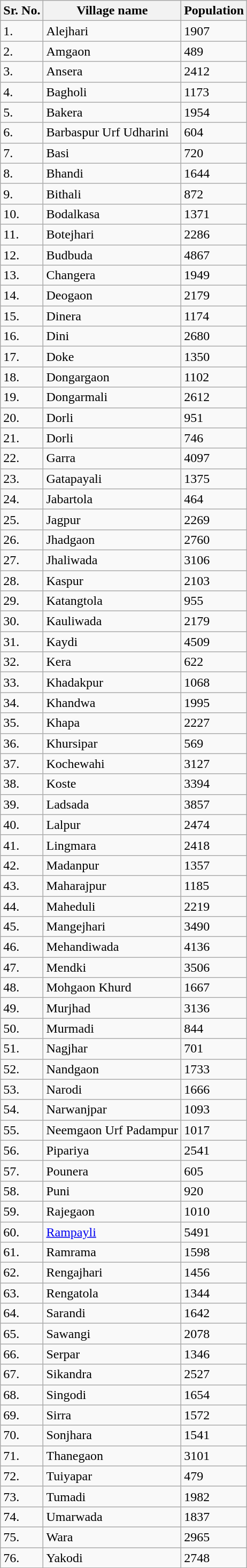<table class="wikitable sortable mw-collapsible">
<tr>
<th>Sr. No.</th>
<th>Village name</th>
<th>Population</th>
</tr>
<tr>
<td>1.</td>
<td>Alejhari</td>
<td>1907</td>
</tr>
<tr>
<td>2.</td>
<td>Amgaon</td>
<td>489</td>
</tr>
<tr>
<td>3.</td>
<td>Ansera</td>
<td>2412</td>
</tr>
<tr>
<td>4.</td>
<td>Bagholi</td>
<td>1173</td>
</tr>
<tr>
<td>5.</td>
<td>Bakera</td>
<td>1954</td>
</tr>
<tr>
<td>6.</td>
<td>Barbaspur Urf Udharini</td>
<td>604</td>
</tr>
<tr>
<td>7.</td>
<td>Basi</td>
<td>720</td>
</tr>
<tr>
<td>8.</td>
<td>Bhandi</td>
<td>1644</td>
</tr>
<tr>
<td>9.</td>
<td>Bithali</td>
<td>872</td>
</tr>
<tr>
<td>10.</td>
<td>Bodalkasa</td>
<td>1371</td>
</tr>
<tr>
<td>11.</td>
<td>Botejhari</td>
<td>2286</td>
</tr>
<tr>
<td>12.</td>
<td>Budbuda</td>
<td>4867</td>
</tr>
<tr>
<td>13.</td>
<td>Changera</td>
<td>1949</td>
</tr>
<tr>
<td>14.</td>
<td>Deogaon</td>
<td>2179</td>
</tr>
<tr>
<td>15.</td>
<td>Dinera</td>
<td>1174</td>
</tr>
<tr>
<td>16.</td>
<td>Dini</td>
<td>2680</td>
</tr>
<tr>
<td>17.</td>
<td>Doke</td>
<td>1350</td>
</tr>
<tr>
<td>18.</td>
<td>Dongargaon</td>
<td>1102</td>
</tr>
<tr>
<td>19.</td>
<td>Dongarmali</td>
<td>2612</td>
</tr>
<tr>
<td>20.</td>
<td>Dorli</td>
<td>951</td>
</tr>
<tr>
<td>21.</td>
<td>Dorli</td>
<td>746</td>
</tr>
<tr>
<td>22.</td>
<td>Garra</td>
<td>4097</td>
</tr>
<tr>
<td>23.</td>
<td>Gatapayali</td>
<td>1375</td>
</tr>
<tr>
<td>24.</td>
<td>Jabartola</td>
<td>464</td>
</tr>
<tr>
<td>25.</td>
<td>Jagpur</td>
<td>2269</td>
</tr>
<tr>
<td>26.</td>
<td>Jhadgaon</td>
<td>2760</td>
</tr>
<tr>
<td>27.</td>
<td>Jhaliwada</td>
<td>3106</td>
</tr>
<tr>
<td>28.</td>
<td>Kaspur</td>
<td>2103</td>
</tr>
<tr>
<td>29.</td>
<td>Katangtola</td>
<td>955</td>
</tr>
<tr>
<td>30.</td>
<td>Kauliwada</td>
<td>2179</td>
</tr>
<tr>
<td>31.</td>
<td>Kaydi</td>
<td>4509</td>
</tr>
<tr>
<td>32.</td>
<td>Kera</td>
<td>622</td>
</tr>
<tr>
<td>33.</td>
<td>Khadakpur</td>
<td>1068</td>
</tr>
<tr>
<td>34.</td>
<td>Khandwa</td>
<td>1995</td>
</tr>
<tr>
<td>35.</td>
<td>Khapa</td>
<td>2227</td>
</tr>
<tr>
<td>36.</td>
<td>Khursipar</td>
<td>569</td>
</tr>
<tr>
<td>37.</td>
<td>Kochewahi</td>
<td>3127</td>
</tr>
<tr>
<td>38.</td>
<td>Koste</td>
<td>3394</td>
</tr>
<tr>
<td>39.</td>
<td>Ladsada</td>
<td>3857</td>
</tr>
<tr>
<td>40.</td>
<td>Lalpur</td>
<td>2474</td>
</tr>
<tr>
<td>41.</td>
<td>Lingmara</td>
<td>2418</td>
</tr>
<tr>
<td>42.</td>
<td>Madanpur</td>
<td>1357</td>
</tr>
<tr>
<td>43.</td>
<td>Maharajpur</td>
<td>1185</td>
</tr>
<tr>
<td>44.</td>
<td>Maheduli</td>
<td>2219</td>
</tr>
<tr>
<td>45.</td>
<td>Mangejhari</td>
<td>3490</td>
</tr>
<tr>
<td>46.</td>
<td>Mehandiwada</td>
<td>4136</td>
</tr>
<tr>
<td>47.</td>
<td>Mendki</td>
<td>3506</td>
</tr>
<tr>
<td>48.</td>
<td>Mohgaon Khurd</td>
<td>1667</td>
</tr>
<tr>
<td>49.</td>
<td>Murjhad</td>
<td>3136</td>
</tr>
<tr>
<td>50.</td>
<td>Murmadi</td>
<td>844</td>
</tr>
<tr>
<td>51.</td>
<td>Nagjhar</td>
<td>701</td>
</tr>
<tr>
<td>52.</td>
<td>Nandgaon</td>
<td>1733</td>
</tr>
<tr>
<td>53.</td>
<td>Narodi</td>
<td>1666</td>
</tr>
<tr>
<td>54.</td>
<td>Narwanjpar</td>
<td>1093</td>
</tr>
<tr>
<td>55.</td>
<td>Neemgaon Urf Padampur</td>
<td>1017</td>
</tr>
<tr>
<td>56.</td>
<td>Pipariya</td>
<td>2541</td>
</tr>
<tr>
<td>57.</td>
<td>Pounera</td>
<td>605</td>
</tr>
<tr>
<td>58.</td>
<td>Puni</td>
<td>920</td>
</tr>
<tr>
<td>59.</td>
<td>Rajegaon</td>
<td>1010</td>
</tr>
<tr>
<td>60.</td>
<td><a href='#'>Rampayli</a></td>
<td>5491</td>
</tr>
<tr>
<td>61.</td>
<td>Ramrama</td>
<td>1598</td>
</tr>
<tr>
<td>62.</td>
<td>Rengajhari</td>
<td>1456</td>
</tr>
<tr>
<td>63.</td>
<td>Rengatola</td>
<td>1344</td>
</tr>
<tr>
<td>64.</td>
<td>Sarandi</td>
<td>1642</td>
</tr>
<tr>
<td>65.</td>
<td>Sawangi</td>
<td>2078</td>
</tr>
<tr>
<td>66.</td>
<td>Serpar</td>
<td>1346</td>
</tr>
<tr>
<td>67.</td>
<td>Sikandra</td>
<td>2527</td>
</tr>
<tr>
<td>68.</td>
<td>Singodi</td>
<td>1654</td>
</tr>
<tr>
<td>69.</td>
<td>Sirra</td>
<td>1572</td>
</tr>
<tr>
<td>70.</td>
<td>Sonjhara</td>
<td>1541</td>
</tr>
<tr>
<td>71.</td>
<td>Thanegaon</td>
<td>3101</td>
</tr>
<tr>
<td>72.</td>
<td>Tuiyapar</td>
<td>479</td>
</tr>
<tr>
<td>73.</td>
<td>Tumadi</td>
<td>1982</td>
</tr>
<tr>
<td>74.</td>
<td>Umarwada</td>
<td>1837</td>
</tr>
<tr>
<td>75.</td>
<td>Wara</td>
<td>2965</td>
</tr>
<tr>
<td>76.</td>
<td>Yakodi</td>
<td>2748</td>
</tr>
</table>
